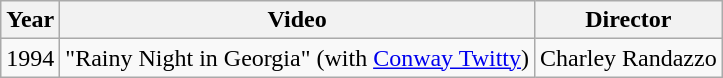<table class="wikitable plainrowheaders">
<tr>
<th>Year</th>
<th>Video</th>
<th>Director</th>
</tr>
<tr>
<td>1994</td>
<td>"Rainy Night in Georgia" (with <a href='#'>Conway Twitty</a>)</td>
<td>Charley Randazzo</td>
</tr>
</table>
